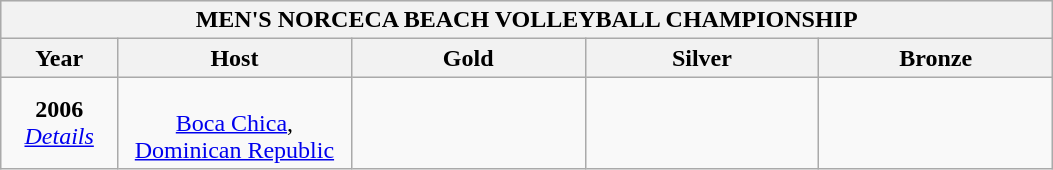<table class="wikitable">
<tr style= "background: #e2e2e2;">
<th colspan=5 width=100%>MEN'S NORCECA BEACH VOLLEYBALL CHAMPIONSHIP</th>
</tr>
<tr style="background: #efefef;">
<th width=10%>Year</th>
<th width=20%>Host</th>
<th width=20%>Gold</th>
<th width=20%>Silver</th>
<th width=20%>Bronze</th>
</tr>
<tr align=center>
<td><strong>2006</strong><br><em><a href='#'>Details</a></em></td>
<td><br><a href='#'>Boca Chica</a>,<br><a href='#'>Dominican Republic</a></td>
<td><strong></strong></td>
<td></td>
<td></td>
</tr>
</table>
